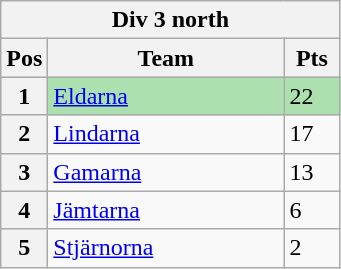<table class="wikitable">
<tr>
<th colspan="3">Div 3 north</th>
</tr>
<tr>
<th width=20>Pos</th>
<th width=150>Team</th>
<th width=30>Pts</th>
</tr>
<tr style="background:#ACE1AF;">
<th>1</th>
<td><a href='#'>Eldarna</a></td>
<td>22</td>
</tr>
<tr>
<th>2</th>
<td><a href='#'>Lindarna</a></td>
<td>17</td>
</tr>
<tr>
<th>3</th>
<td><a href='#'>Gamarna</a></td>
<td>13</td>
</tr>
<tr>
<th>4</th>
<td><a href='#'>Jämtarna</a></td>
<td>6</td>
</tr>
<tr>
<th>5</th>
<td><a href='#'>Stjärnorna</a></td>
<td>2</td>
</tr>
</table>
